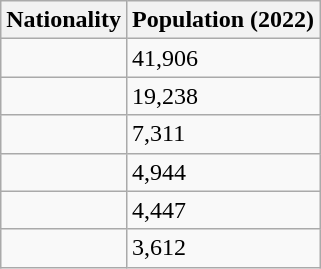<table class="wikitable floatright">
<tr>
<th>Nationality</th>
<th>Population (2022)</th>
</tr>
<tr>
<td></td>
<td>41,906</td>
</tr>
<tr>
<td></td>
<td>19,238</td>
</tr>
<tr>
<td></td>
<td>7,311</td>
</tr>
<tr>
<td></td>
<td>4,944</td>
</tr>
<tr>
<td></td>
<td>4,447</td>
</tr>
<tr>
<td></td>
<td>3,612</td>
</tr>
</table>
